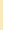<table class="toccolours" style="float:right; margin:0 0 1em 1em;">
<tr>
<td style="background:#f8eaba; text-align:center;"><br><div></div></td>
</tr>
<tr>
<td><br></td>
</tr>
<tr>
<td><br></td>
</tr>
<tr>
<td></td>
</tr>
</table>
